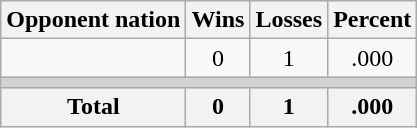<table class=wikitable>
<tr>
<th>Opponent nation</th>
<th>Wins</th>
<th>Losses</th>
<th>Percent</th>
</tr>
<tr align=center>
<td align=left></td>
<td>0</td>
<td>1</td>
<td>.000</td>
</tr>
<tr>
<td colspan=4 bgcolor=lightgray></td>
</tr>
<tr>
<th>Total</th>
<th>0</th>
<th>1</th>
<th>.000</th>
</tr>
</table>
